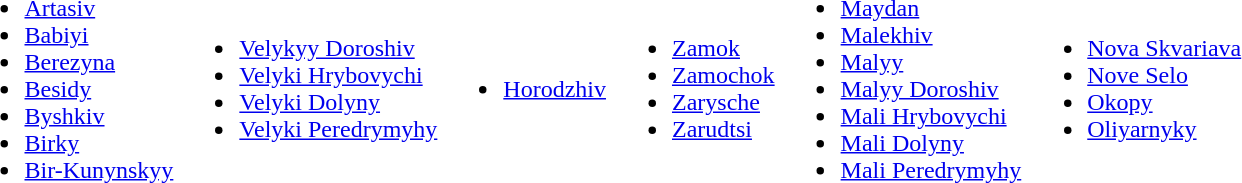<table>
<tr>
<td><br><ul><li><a href='#'>Artasiv</a> </li><li><a href='#'>Babiyi</a> </li><li><a href='#'>Berezyna</a> </li><li><a href='#'>Besidy</a> </li><li><a href='#'>Byshkiv</a> </li><li><a href='#'>Birky</a> </li><li><a href='#'>Bir-Kunynskyy</a> </li></ul></td>
<td><br><ul><li><a href='#'>Velykyy Doroshiv</a> </li><li><a href='#'>Velyki Hrybovychi</a> </li><li><a href='#'>Velyki Dolyny</a> </li><li><a href='#'>Velyki Peredrymyhy</a> </li></ul></td>
<td><br><ul><li><a href='#'>Horodzhiv</a> </li></ul></td>
<td><br><ul><li><a href='#'>Zamok</a> </li><li><a href='#'>Zamochok</a> </li><li><a href='#'>Zarysche</a> </li><li><a href='#'>Zarudtsi</a> </li></ul></td>
<td><br><ul><li><a href='#'>Maydan</a> </li><li><a href='#'>Malekhiv</a> </li><li><a href='#'>Malyy</a> </li><li><a href='#'>Malyy Doroshiv</a> </li><li><a href='#'>Mali Hrybovychi</a> </li><li><a href='#'>Mali Dolyny</a> </li><li><a href='#'>Mali Peredrymyhy</a> </li></ul></td>
<td><br><ul><li><a href='#'>Nova Skvariava</a> </li><li><a href='#'>Nove Selo</a> </li><li><a href='#'>Okopy</a> </li><li><a href='#'>Oliyarnyky</a> </li></ul></td>
</tr>
</table>
